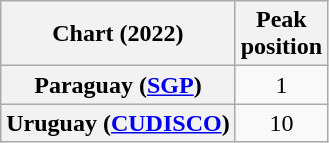<table class="wikitable plainrowheaders" style="text-align:center">
<tr>
<th scope="col">Chart (2022)</th>
<th scope="col">Peak<br>position</th>
</tr>
<tr>
<th scope="row">Paraguay (<a href='#'>SGP</a>)</th>
<td>1</td>
</tr>
<tr>
<th scope="row">Uruguay (<a href='#'>CUDISCO</a>)</th>
<td>10</td>
</tr>
</table>
